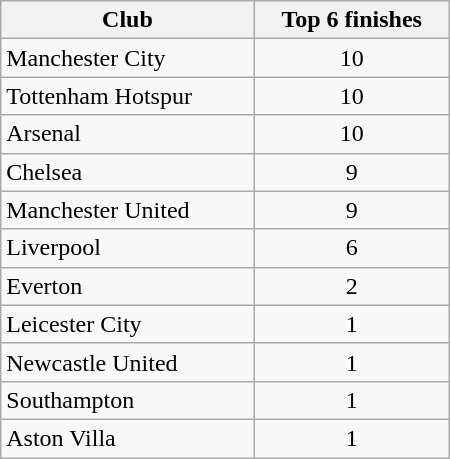<table class="wikitable" style="width:300px">
<tr>
<th>Club</th>
<th>Top 6 finishes</th>
</tr>
<tr>
<td>Manchester City</td>
<td align="center">10</td>
</tr>
<tr>
<td>Tottenham Hotspur</td>
<td align="center">10</td>
</tr>
<tr>
<td>Arsenal</td>
<td align="center">10</td>
</tr>
<tr>
<td>Chelsea</td>
<td align="center">9</td>
</tr>
<tr>
<td>Manchester United</td>
<td align="center">9</td>
</tr>
<tr>
<td>Liverpool</td>
<td align="center">6</td>
</tr>
<tr>
<td>Everton</td>
<td align="center">2</td>
</tr>
<tr>
<td>Leicester City</td>
<td align="center">1</td>
</tr>
<tr>
<td>Newcastle United</td>
<td align="center">1</td>
</tr>
<tr>
<td>Southampton</td>
<td align="center">1</td>
</tr>
<tr>
<td>Aston Villa</td>
<td align="center">1</td>
</tr>
</table>
